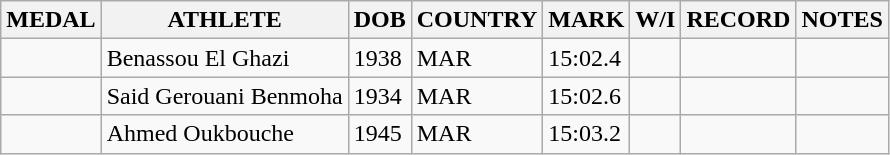<table class="wikitable">
<tr>
<th>MEDAL</th>
<th>ATHLETE</th>
<th>DOB</th>
<th>COUNTRY</th>
<th>MARK</th>
<th>W/I</th>
<th>RECORD</th>
<th>NOTES</th>
</tr>
<tr>
<td></td>
<td>Benassou El Ghazi</td>
<td>1938</td>
<td>MAR</td>
<td>15:02.4</td>
<td></td>
<td></td>
<td></td>
</tr>
<tr>
<td></td>
<td>Said Gerouani Benmoha</td>
<td>1934</td>
<td>MAR</td>
<td>15:02.6</td>
<td></td>
<td></td>
<td></td>
</tr>
<tr>
<td></td>
<td>Ahmed Oukbouche</td>
<td>1945</td>
<td>MAR</td>
<td>15:03.2</td>
<td></td>
<td></td>
<td></td>
</tr>
</table>
